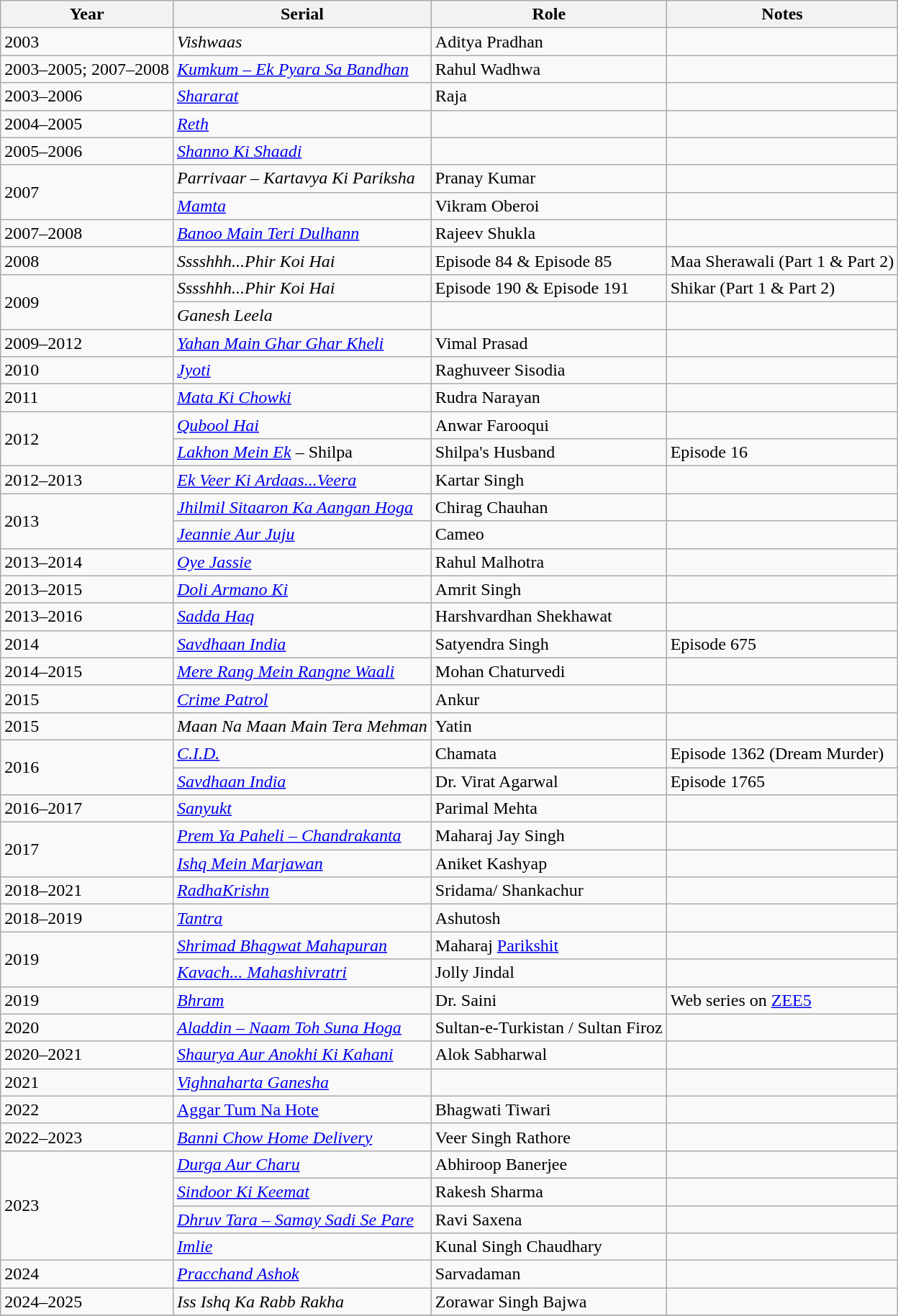<table class="wikitable sortable">
<tr>
<th>Year</th>
<th>Serial</th>
<th>Role</th>
<th>Notes</th>
</tr>
<tr>
<td>2003</td>
<td><em>Vishwaas</em></td>
<td>Aditya Pradhan</td>
<td></td>
</tr>
<tr>
<td>2003–2005; 2007–2008</td>
<td><em><a href='#'>Kumkum – Ek Pyara Sa Bandhan</a></em></td>
<td>Rahul Wadhwa</td>
<td></td>
</tr>
<tr>
<td>2003–2006</td>
<td><em><a href='#'>Shararat</a></em></td>
<td>Raja</td>
<td></td>
</tr>
<tr>
<td>2004–2005</td>
<td><em><a href='#'>Reth</a></em></td>
<td></td>
<td></td>
</tr>
<tr>
<td>2005–2006</td>
<td><em><a href='#'>Shanno Ki Shaadi</a></em></td>
<td></td>
<td></td>
</tr>
<tr>
<td rowspan="2">2007</td>
<td><em>Parrivaar – Kartavya Ki Pariksha</em></td>
<td>Pranay Kumar</td>
<td></td>
</tr>
<tr>
<td><em><a href='#'>Mamta</a></em></td>
<td>Vikram Oberoi</td>
<td></td>
</tr>
<tr>
<td>2007–2008</td>
<td><em><a href='#'>Banoo Main Teri Dulhann</a></em></td>
<td>Rajeev Shukla</td>
<td></td>
</tr>
<tr>
<td>2008</td>
<td><em>Sssshhh...Phir Koi Hai</em></td>
<td>Episode 84 & Episode 85</td>
<td>Maa Sherawali (Part 1 & Part 2)</td>
</tr>
<tr>
<td rowspan = "2">2009</td>
<td><em>Sssshhh...Phir Koi Hai</em></td>
<td>Episode 190 & Episode 191</td>
<td>Shikar (Part 1 & Part 2)</td>
</tr>
<tr>
<td><em>Ganesh Leela</em></td>
<td></td>
<td></td>
</tr>
<tr>
<td>2009–2012</td>
<td><em><a href='#'>Yahan Main Ghar Ghar Kheli</a></em></td>
<td>Vimal Prasad</td>
<td></td>
</tr>
<tr>
<td>2010</td>
<td><em><a href='#'> Jyoti</a></em></td>
<td>Raghuveer Sisodia</td>
<td></td>
</tr>
<tr>
<td>2011</td>
<td><em><a href='#'>Mata Ki Chowki</a></em></td>
<td>Rudra Narayan</td>
<td></td>
</tr>
<tr>
<td rowspan="2">2012</td>
<td><em><a href='#'>Qubool Hai</a></em></td>
<td>Anwar Farooqui</td>
<td></td>
</tr>
<tr>
<td><em><a href='#'>Lakhon Mein Ek</a></em> – Shilpa</td>
<td>Shilpa's Husband</td>
<td>Episode 16</td>
</tr>
<tr>
<td>2012–2013</td>
<td><em><a href='#'>Ek Veer Ki Ardaas...Veera</a></em></td>
<td>Kartar Singh</td>
<td></td>
</tr>
<tr>
<td rowspan="2">2013</td>
<td><em><a href='#'>Jhilmil Sitaaron Ka Aangan Hoga</a></em></td>
<td>Chirag Chauhan</td>
<td></td>
</tr>
<tr>
<td><em><a href='#'>Jeannie Aur Juju</a></em></td>
<td>Cameo</td>
<td></td>
</tr>
<tr>
<td>2013–2014</td>
<td><em><a href='#'>Oye Jassie</a></em></td>
<td>Rahul Malhotra</td>
<td></td>
</tr>
<tr>
<td>2013–2015</td>
<td><em><a href='#'>Doli Armano Ki</a></em></td>
<td>Amrit Singh</td>
<td></td>
</tr>
<tr>
<td>2013–2016</td>
<td><em><a href='#'>Sadda Haq</a></em></td>
<td>Harshvardhan Shekhawat</td>
<td></td>
</tr>
<tr>
<td>2014</td>
<td><em><a href='#'>Savdhaan India</a></em></td>
<td>Satyendra Singh</td>
<td>Episode 675</td>
</tr>
<tr>
<td>2014–2015</td>
<td><em><a href='#'>Mere Rang Mein Rangne Waali</a></em></td>
<td>Mohan Chaturvedi</td>
<td></td>
</tr>
<tr>
<td>2015</td>
<td><em><a href='#'>Crime Patrol</a></em></td>
<td>Ankur</td>
<td></td>
</tr>
<tr>
<td>2015</td>
<td><em>Maan Na Maan Main Tera Mehman</em></td>
<td>Yatin</td>
<td></td>
</tr>
<tr>
<td rowspan = "2">2016</td>
<td><em><a href='#'>C.I.D.</a></em></td>
<td>Chamata</td>
<td>Episode 1362 (Dream Murder)</td>
</tr>
<tr>
<td><em><a href='#'>Savdhaan India</a></em></td>
<td>Dr. Virat Agarwal</td>
<td>Episode 1765</td>
</tr>
<tr>
<td>2016–2017</td>
<td><em><a href='#'>Sanyukt</a></em></td>
<td>Parimal Mehta</td>
<td></td>
</tr>
<tr>
<td rowspan = "2">2017</td>
<td><em><a href='#'>Prem Ya Paheli – Chandrakanta</a></em></td>
<td>Maharaj Jay Singh</td>
<td></td>
</tr>
<tr>
<td><em><a href='#'>Ishq Mein Marjawan</a></em></td>
<td>Aniket Kashyap</td>
<td></td>
</tr>
<tr>
<td>2018–2021</td>
<td><em><a href='#'>RadhaKrishn</a></em></td>
<td>Sridama/ Shankachur</td>
<td></td>
</tr>
<tr>
<td>2018–2019</td>
<td><em><a href='#'>Tantra</a></em></td>
<td>Ashutosh</td>
<td></td>
</tr>
<tr>
<td rowspan="2">2019</td>
<td><em><a href='#'>Shrimad Bhagwat Mahapuran</a></em></td>
<td>Maharaj <a href='#'>Parikshit</a></td>
<td></td>
</tr>
<tr>
<td><em><a href='#'>Kavach... Mahashivratri</a></em></td>
<td>Jolly Jindal</td>
<td></td>
</tr>
<tr>
<td>2019</td>
<td><em><a href='#'>Bhram</a></em></td>
<td>Dr. Saini</td>
<td>Web series on <a href='#'>ZEE5</a></td>
</tr>
<tr>
<td>2020</td>
<td><em><a href='#'>Aladdin – Naam Toh Suna Hoga</a></em></td>
<td>Sultan-e-Turkistan / Sultan Firoz</td>
<td></td>
</tr>
<tr>
<td>2020–2021</td>
<td><em><a href='#'>Shaurya Aur Anokhi Ki Kahani</a></em></td>
<td>Alok Sabharwal</td>
<td></td>
</tr>
<tr>
<td>2021</td>
<td><em><a href='#'>Vighnaharta Ganesha</a></em></td>
<td></td>
<td></td>
</tr>
<tr>
<td>2022</td>
<td><a href='#'>Aggar Tum Na Hote</a></td>
<td>Bhagwati Tiwari</td>
<td></td>
</tr>
<tr>
<td>2022–2023</td>
<td><em><a href='#'>Banni Chow Home Delivery</a></em></td>
<td>Veer Singh Rathore</td>
<td></td>
</tr>
<tr>
<td rowspan = "4">2023</td>
<td><em><a href='#'>Durga Aur Charu</a></em></td>
<td>Abhiroop Banerjee</td>
<td></td>
</tr>
<tr>
<td><em><a href='#'>Sindoor Ki Keemat</a></em></td>
<td>Rakesh Sharma</td>
<td></td>
</tr>
<tr>
<td><em><a href='#'>Dhruv Tara – Samay Sadi Se Pare</a></em></td>
<td>Ravi Saxena</td>
<td></td>
</tr>
<tr>
<td><em><a href='#'>Imlie</a></em></td>
<td>Kunal Singh Chaudhary</td>
<td></td>
</tr>
<tr>
<td>2024</td>
<td><em><a href='#'>Pracchand Ashok</a></em></td>
<td>Sarvadaman</td>
<td></td>
</tr>
<tr>
<td>2024–2025</td>
<td><em>Iss Ishq Ka Rabb Rakha</em></td>
<td>Zorawar Singh Bajwa</td>
<td></td>
</tr>
<tr>
</tr>
</table>
